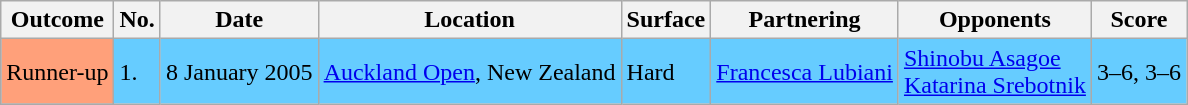<table class="wikitable">
<tr>
<th>Outcome</th>
<th>No.</th>
<th>Date</th>
<th>Location</th>
<th>Surface</th>
<th>Partnering</th>
<th>Opponents</th>
<th>Score</th>
</tr>
<tr bgcolor="66CCFF">
<td bgcolor="FFA07A">Runner-up</td>
<td>1.</td>
<td>8 January 2005</td>
<td><a href='#'>Auckland Open</a>, New Zealand</td>
<td>Hard</td>
<td> <a href='#'>Francesca Lubiani</a></td>
<td> <a href='#'>Shinobu Asagoe</a> <br>  <a href='#'>Katarina Srebotnik</a></td>
<td>3–6, 3–6</td>
</tr>
</table>
